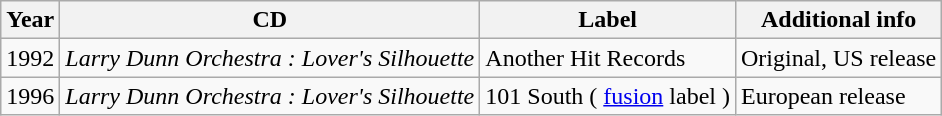<table class=wikitable>
<tr>
<th>Year</th>
<th>CD</th>
<th>Label</th>
<th>Additional info</th>
</tr>
<tr>
<td>1992</td>
<td><em>Larry Dunn Orchestra : Lover's Silhouette</em></td>
<td>Another Hit Records</td>
<td>Original, US release</td>
</tr>
<tr>
<td>1996</td>
<td><em>Larry Dunn Orchestra : Lover's Silhouette</em></td>
<td>101 South ( <a href='#'>fusion</a> label )</td>
<td>European release</td>
</tr>
</table>
